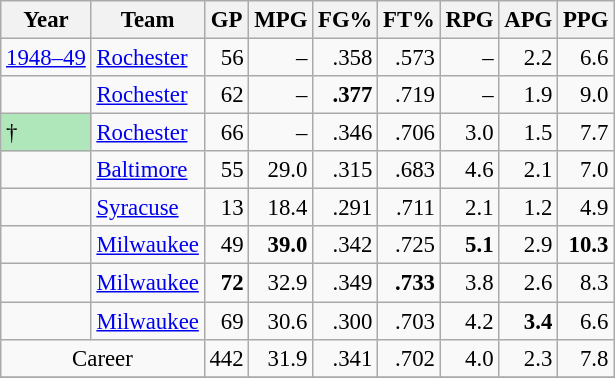<table class="wikitable sortable" style="font-size:95%; text-align:right;">
<tr>
<th>Year</th>
<th>Team</th>
<th>GP</th>
<th>MPG</th>
<th>FG%</th>
<th>FT%</th>
<th>RPG</th>
<th>APG</th>
<th>PPG</th>
</tr>
<tr>
<td style="text-align:left;"><a href='#'>1948–49</a></td>
<td style="text-align:left;"><a href='#'>Rochester</a></td>
<td>56</td>
<td>–</td>
<td>.358</td>
<td>.573</td>
<td>–</td>
<td>2.2</td>
<td>6.6</td>
</tr>
<tr>
<td style="text-align:left;"></td>
<td style="text-align:left;"><a href='#'>Rochester</a></td>
<td>62</td>
<td>–</td>
<td><strong>.377</strong></td>
<td>.719</td>
<td>–</td>
<td>1.9</td>
<td>9.0</td>
</tr>
<tr>
<td style="text-align:left; background:#afe6ba;">†</td>
<td style="text-align:left;"><a href='#'>Rochester</a></td>
<td>66</td>
<td>–</td>
<td>.346</td>
<td>.706</td>
<td>3.0</td>
<td>1.5</td>
<td>7.7</td>
</tr>
<tr>
<td style="text-align:left;"></td>
<td style="text-align:left;"><a href='#'>Baltimore</a></td>
<td>55</td>
<td>29.0</td>
<td>.315</td>
<td>.683</td>
<td>4.6</td>
<td>2.1</td>
<td>7.0</td>
</tr>
<tr>
<td style="text-align:left;"></td>
<td style="text-align:left;"><a href='#'>Syracuse</a></td>
<td>13</td>
<td>18.4</td>
<td>.291</td>
<td>.711</td>
<td>2.1</td>
<td>1.2</td>
<td>4.9</td>
</tr>
<tr>
<td style="text-align:left;"></td>
<td style="text-align:left;"><a href='#'>Milwaukee</a></td>
<td>49</td>
<td><strong>39.0</strong></td>
<td>.342</td>
<td>.725</td>
<td><strong>5.1</strong></td>
<td>2.9</td>
<td><strong>10.3</strong></td>
</tr>
<tr>
<td style="text-align:left;"></td>
<td style="text-align:left;"><a href='#'>Milwaukee</a></td>
<td><strong>72</strong></td>
<td>32.9</td>
<td>.349</td>
<td><strong>.733</strong></td>
<td>3.8</td>
<td>2.6</td>
<td>8.3</td>
</tr>
<tr>
<td style="text-align:left;"></td>
<td style="text-align:left;"><a href='#'>Milwaukee</a></td>
<td>69</td>
<td>30.6</td>
<td>.300</td>
<td>.703</td>
<td>4.2</td>
<td><strong>3.4</strong></td>
<td>6.6</td>
</tr>
<tr>
<td style="text-align:center;" colspan="2">Career</td>
<td>442</td>
<td>31.9</td>
<td>.341</td>
<td>.702</td>
<td>4.0</td>
<td>2.3</td>
<td>7.8</td>
</tr>
<tr>
</tr>
</table>
